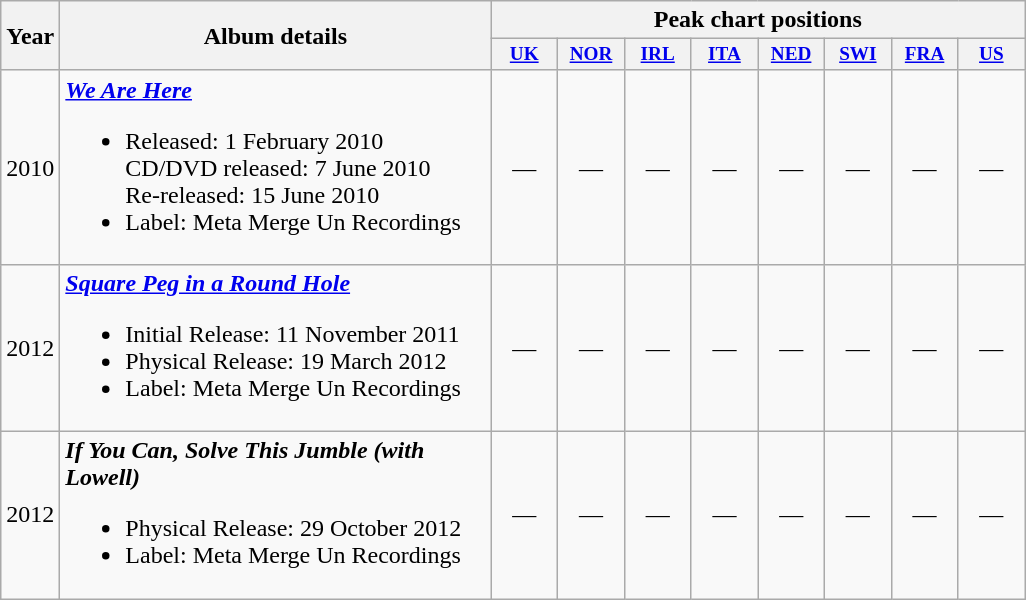<table class="wikitable">
<tr>
<th rowspan="2">Year</th>
<th rowspan="2" style="width:280px;">Album details</th>
<th colspan="8">Peak chart positions</th>
</tr>
<tr>
<th style="width:3em;font-size:80%"><a href='#'>UK</a></th>
<th style="width:3em;font-size:80%"><a href='#'>NOR</a></th>
<th style="width:3em;font-size:80%"><a href='#'>IRL</a></th>
<th style="width:3em;font-size:80%"><a href='#'>ITA</a></th>
<th style="width:3em;font-size:80%"><a href='#'>NED</a></th>
<th style="width:3em;font-size:80%"><a href='#'>SWI</a></th>
<th style="width:3em;font-size:80%"><a href='#'>FRA</a></th>
<th style="width:3em;font-size:80%"><a href='#'>US</a></th>
</tr>
<tr>
<td>2010</td>
<td><strong><em><a href='#'>We Are Here</a></em></strong><br><ul><li>Released: 1 February 2010<br>CD/DVD released: 7 June 2010<br>Re-released: 15 June 2010</li><li>Label: Meta Merge Un Recordings</li></ul></td>
<td style="text-align:center;">—</td>
<td style="text-align:center;">—</td>
<td style="text-align:center;">—</td>
<td style="text-align:center;">—</td>
<td style="text-align:center;">—</td>
<td style="text-align:center;">—</td>
<td style="text-align:center;">—</td>
<td style="text-align:center;">—</td>
</tr>
<tr>
<td>2012</td>
<td><strong><em><a href='#'>Square Peg in a Round Hole</a></em></strong><br><ul><li>Initial Release: 11 November 2011</li><li>Physical Release: 19 March 2012</li><li>Label: Meta Merge Un Recordings</li></ul></td>
<td style="text-align:center;">—</td>
<td style="text-align:center;">—</td>
<td style="text-align:center;">—</td>
<td style="text-align:center;">—</td>
<td style="text-align:center;">—</td>
<td style="text-align:center;">—</td>
<td style="text-align:center;">—</td>
<td style="text-align:center;">—</td>
</tr>
<tr>
<td>2012</td>
<td><strong><em>If You Can, Solve This Jumble (with Lowell)</em></strong><br><ul><li>Physical Release: 29 October 2012</li><li>Label: Meta Merge Un Recordings</li></ul></td>
<td style="text-align:center;">—</td>
<td style="text-align:center;">—</td>
<td style="text-align:center;">—</td>
<td style="text-align:center;">—</td>
<td style="text-align:center;">—</td>
<td style="text-align:center;">—</td>
<td style="text-align:center;">—</td>
<td style="text-align:center;">—</td>
</tr>
</table>
